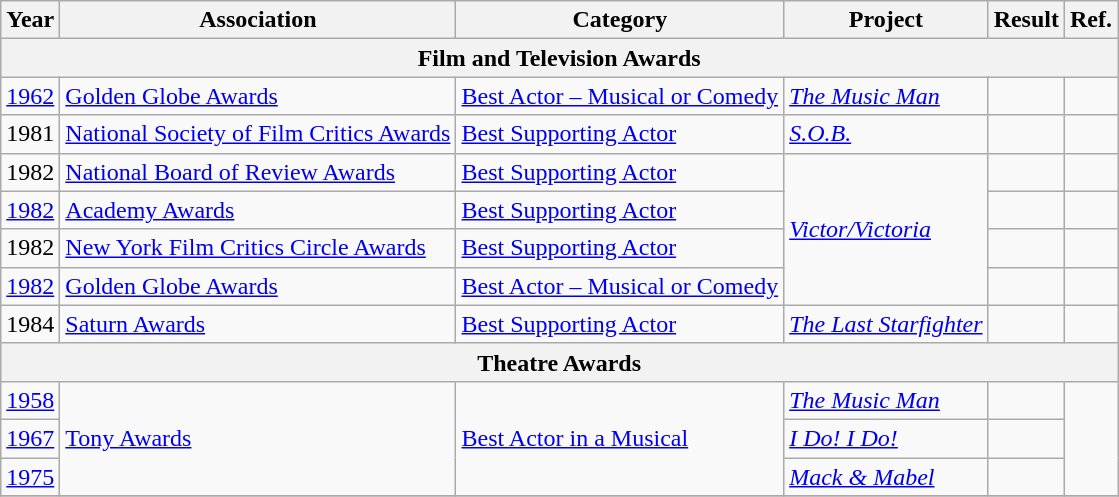<table class="wikitable">
<tr>
<th>Year</th>
<th>Association</th>
<th>Category</th>
<th>Project</th>
<th>Result</th>
<th>Ref.</th>
</tr>
<tr>
<th colspan=6>Film and Television Awards</th>
</tr>
<tr>
<td><a href='#'>1962</a></td>
<td><a href='#'>Golden Globe Awards</a></td>
<td><a href='#'>Best Actor – Musical or Comedy</a></td>
<td><em><a href='#'>The Music Man</a></em></td>
<td></td>
<td></td>
</tr>
<tr>
<td>1981</td>
<td><a href='#'>National Society of Film Critics Awards</a></td>
<td><a href='#'>Best Supporting Actor</a></td>
<td><em><a href='#'>S.O.B.</a></em></td>
<td></td>
<td></td>
</tr>
<tr>
<td>1982</td>
<td><a href='#'>National Board of Review Awards</a></td>
<td><a href='#'>Best Supporting Actor</a></td>
<td rowspan=4><em><a href='#'>Victor/Victoria</a></em></td>
<td></td>
</tr>
<tr>
<td><a href='#'>1982</a></td>
<td><a href='#'>Academy Awards</a></td>
<td><a href='#'>Best Supporting Actor</a></td>
<td></td>
<td></td>
</tr>
<tr>
<td>1982</td>
<td><a href='#'>New York Film Critics Circle Awards</a></td>
<td><a href='#'>Best Supporting Actor</a></td>
<td></td>
<td></td>
</tr>
<tr>
<td><a href='#'>1982</a></td>
<td><a href='#'>Golden Globe Awards</a></td>
<td><a href='#'>Best Actor – Musical or Comedy</a></td>
<td></td>
<td></td>
</tr>
<tr>
<td>1984</td>
<td><a href='#'>Saturn Awards</a></td>
<td><a href='#'>Best Supporting Actor</a></td>
<td><em><a href='#'>The Last Starfighter</a></em></td>
<td></td>
<td></td>
</tr>
<tr>
<th colspan=6>Theatre Awards</th>
</tr>
<tr>
<td><a href='#'>1958</a></td>
<td rowspan=3><a href='#'>Tony Awards</a></td>
<td rowspan=3><a href='#'>Best Actor in a Musical</a></td>
<td><em><a href='#'>The Music Man</a></em></td>
<td></td>
<td rowspan=3></td>
</tr>
<tr>
<td><a href='#'>1967</a></td>
<td><em><a href='#'>I Do! I Do!</a></em></td>
<td></td>
</tr>
<tr>
<td><a href='#'>1975</a></td>
<td><em><a href='#'>Mack & Mabel</a></em></td>
<td></td>
</tr>
<tr>
</tr>
</table>
